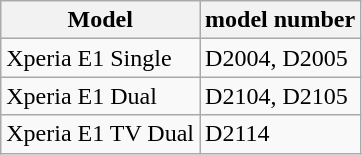<table class="wikitable sortable">
<tr>
<th>Model</th>
<th>model number</th>
</tr>
<tr>
<td>Xperia E1 Single</td>
<td>D2004, D2005</td>
</tr>
<tr>
<td>Xperia E1 Dual</td>
<td>D2104, D2105</td>
</tr>
<tr>
<td>Xperia E1 TV Dual</td>
<td>D2114</td>
</tr>
</table>
